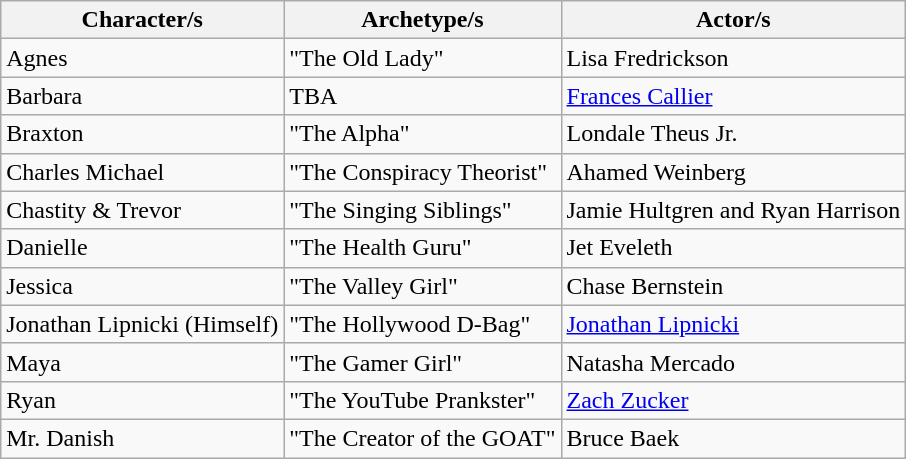<table class="wikitable sortable">
<tr>
<th scope="col">Character/s</th>
<th scope="col">Archetype/s</th>
<th scope="col">Actor/s</th>
</tr>
<tr>
<td>Agnes</td>
<td>"The Old Lady"</td>
<td>Lisa Fredrickson</td>
</tr>
<tr>
<td>Barbara</td>
<td>TBA</td>
<td><a href='#'>Frances Callier</a></td>
</tr>
<tr>
<td>Braxton</td>
<td>"The Alpha"</td>
<td>Londale Theus Jr.</td>
</tr>
<tr>
<td>Charles Michael</td>
<td>"The Conspiracy Theorist"</td>
<td>Ahamed Weinberg</td>
</tr>
<tr>
<td>Chastity & Trevor</td>
<td>"The Singing Siblings"</td>
<td>Jamie Hultgren and Ryan Harrison</td>
</tr>
<tr>
<td>Danielle</td>
<td>"The Health Guru"</td>
<td>Jet Eveleth</td>
</tr>
<tr>
<td>Jessica</td>
<td>"The Valley Girl"</td>
<td>Chase Bernstein</td>
</tr>
<tr>
<td>Jonathan Lipnicki (Himself)</td>
<td>"The Hollywood D-Bag"</td>
<td><a href='#'>Jonathan Lipnicki</a></td>
</tr>
<tr>
<td>Maya</td>
<td>"The Gamer Girl"</td>
<td>Natasha Mercado</td>
</tr>
<tr>
<td>Ryan</td>
<td>"The YouTube Prankster"</td>
<td><a href='#'>Zach Zucker</a></td>
</tr>
<tr>
<td>Mr. Danish</td>
<td>"The Creator of the GOAT"</td>
<td>Bruce Baek</td>
</tr>
</table>
